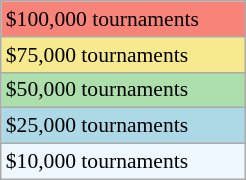<table class="wikitable" style="font-size:90%;" width=13%>
<tr style="background:#f88379;">
<td>$100,000 tournaments</td>
</tr>
<tr style="background:#f7e98e;">
<td>$75,000 tournaments</td>
</tr>
<tr style="background:#addfad;">
<td>$50,000 tournaments</td>
</tr>
<tr style="background:lightblue;">
<td>$25,000 tournaments</td>
</tr>
<tr style="background:#f0f8ff;">
<td>$10,000 tournaments</td>
</tr>
</table>
